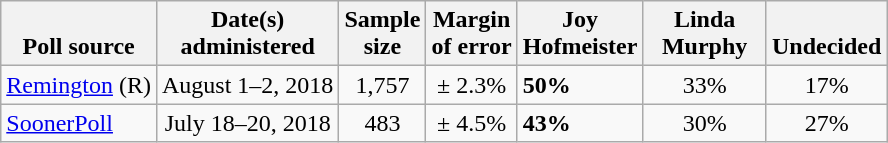<table class="wikitable">
<tr valign=bottom>
<th>Poll source</th>
<th>Date(s)<br>administered</th>
<th>Sample<br>size</th>
<th>Margin<br>of error</th>
<th style="width:75px;">Joy<br>Hofmeister</th>
<th style="width:75px;">Linda<br>Murphy</th>
<th>Undecided</th>
</tr>
<tr>
<td><a href='#'>Remington</a> (R)</td>
<td align=center>August 1–2, 2018</td>
<td align=center>1,757</td>
<td align=center>± 2.3%</td>
<td><strong>50%</strong></td>
<td align=center>33%</td>
<td align=center>17%</td>
</tr>
<tr>
<td><a href='#'>SoonerPoll</a></td>
<td align=center>July 18–20, 2018</td>
<td align=center>483</td>
<td align=center>± 4.5%</td>
<td><strong>43%</strong></td>
<td align=center>30%</td>
<td align=center>27%</td>
</tr>
</table>
